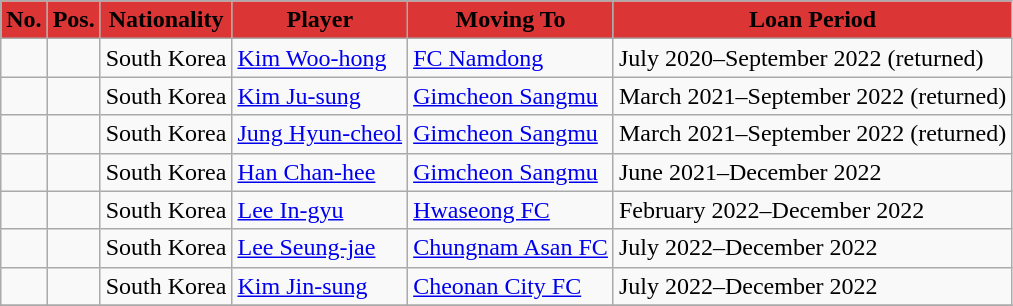<table class="wikitable sortable" style="text-align: left">
<tr>
<th style="color:#000000; background:#DC3535;">No.</th>
<th style="color:#000000; background:#DC3535;">Pos.</th>
<th style="color:#000000; background:#DC3535;">Nationality</th>
<th style="color:#000000; background:#DC3535;">Player</th>
<th style="color:#000000; background:#DC3535;">Moving To</th>
<th style="color:#000000; background:#DC3535;">Loan Period</th>
</tr>
<tr>
<td></td>
<td></td>
<td> South Korea</td>
<td><a href='#'>Kim Woo-hong</a></td>
<td> <a href='#'>FC Namdong</a></td>
<td>July 2020–September 2022 (returned)</td>
</tr>
<tr>
<td></td>
<td></td>
<td> South Korea</td>
<td><a href='#'>Kim Ju-sung</a></td>
<td>  <a href='#'>Gimcheon Sangmu</a></td>
<td>March 2021–September 2022 (returned)</td>
</tr>
<tr>
<td></td>
<td></td>
<td> South Korea</td>
<td><a href='#'>Jung Hyun-cheol</a></td>
<td>  <a href='#'>Gimcheon Sangmu</a></td>
<td>March 2021–September 2022 (returned)</td>
</tr>
<tr>
<td></td>
<td></td>
<td> South Korea</td>
<td><a href='#'>Han Chan-hee</a></td>
<td>  <a href='#'>Gimcheon Sangmu</a></td>
<td>June 2021–December 2022</td>
</tr>
<tr>
<td></td>
<td></td>
<td> South Korea</td>
<td><a href='#'>Lee In-gyu</a></td>
<td>  <a href='#'>Hwaseong FC</a></td>
<td>February 2022–December 2022</td>
</tr>
<tr>
<td></td>
<td></td>
<td> South Korea</td>
<td><a href='#'>Lee Seung-jae</a></td>
<td>  <a href='#'>Chungnam Asan FC</a></td>
<td>July 2022–December 2022</td>
</tr>
<tr>
<td></td>
<td></td>
<td> South Korea</td>
<td><a href='#'>Kim Jin-sung</a></td>
<td>  <a href='#'>Cheonan City FC</a></td>
<td>July 2022–December 2022</td>
</tr>
<tr>
</tr>
</table>
